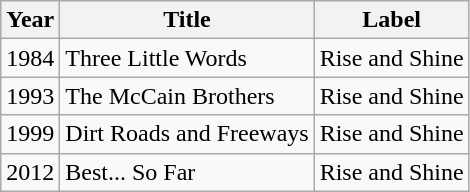<table class="wikitable sortable">
<tr>
<th>Year</th>
<th>Title</th>
<th>Label</th>
</tr>
<tr>
<td>1984</td>
<td>Three Little Words</td>
<td>Rise and Shine</td>
</tr>
<tr |->
<td>1993</td>
<td>The McCain Brothers</td>
<td>Rise and Shine</td>
</tr>
<tr>
<td>1999</td>
<td>Dirt Roads and Freeways</td>
<td>Rise and Shine</td>
</tr>
<tr>
<td>2012</td>
<td>Best... So Far</td>
<td>Rise and Shine</td>
</tr>
</table>
